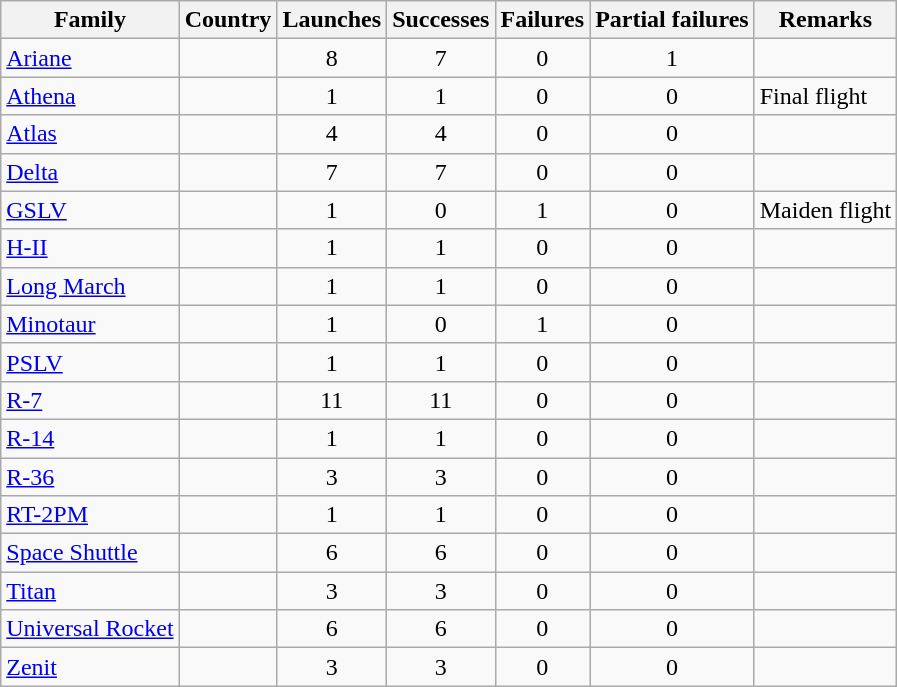<table class="wikitable sortable collapsible collapsed" style=text-align:center>
<tr>
<th>Family</th>
<th>Country</th>
<th>Launches</th>
<th>Successes</th>
<th>Failures</th>
<th>Partial failures</th>
<th>Remarks</th>
</tr>
<tr>
<td align=left><a href='#'>Ariane</a></td>
<td align=left></td>
<td>8</td>
<td>7</td>
<td>0</td>
<td>1</td>
<td></td>
</tr>
<tr>
<td align=left><a href='#'>Athena</a></td>
<td align=left></td>
<td>1</td>
<td>1</td>
<td>0</td>
<td>0</td>
<td align=left>Final flight</td>
</tr>
<tr>
<td align=left><a href='#'>Atlas</a></td>
<td align=left></td>
<td>4</td>
<td>4</td>
<td>0</td>
<td>0</td>
<td></td>
</tr>
<tr>
<td align=left><a href='#'>Delta</a></td>
<td align=left></td>
<td>7</td>
<td>7</td>
<td>0</td>
<td>0</td>
<td></td>
</tr>
<tr>
<td align=left><a href='#'>GSLV</a></td>
<td align=left></td>
<td>1</td>
<td>0</td>
<td>1</td>
<td>0</td>
<td align=left>Maiden flight</td>
</tr>
<tr>
<td align=left><a href='#'>H-II</a></td>
<td align=left></td>
<td>1</td>
<td>1</td>
<td>0</td>
<td>0</td>
<td></td>
</tr>
<tr>
<td align=left><a href='#'>Long March</a></td>
<td align=left></td>
<td>1</td>
<td>1</td>
<td>0</td>
<td>0</td>
<td></td>
</tr>
<tr>
<td align=left><a href='#'>Minotaur</a></td>
<td align=left></td>
<td>1</td>
<td>0</td>
<td>1</td>
<td>0</td>
<td></td>
</tr>
<tr>
<td align=left><a href='#'>PSLV</a></td>
<td align=left></td>
<td>1</td>
<td>1</td>
<td>0</td>
<td>0</td>
<td></td>
</tr>
<tr>
<td align=left><a href='#'>R-7</a></td>
<td align=left></td>
<td>11</td>
<td>11</td>
<td>0</td>
<td>0</td>
<td></td>
</tr>
<tr>
<td align=left><a href='#'>R-14</a></td>
<td align=left></td>
<td>1</td>
<td>1</td>
<td>0</td>
<td>0</td>
<td></td>
</tr>
<tr>
<td align=left><a href='#'>R-36</a></td>
<td align=left></td>
<td>3</td>
<td>3</td>
<td>0</td>
<td>0</td>
<td></td>
</tr>
<tr>
<td align=left><a href='#'>RT-2PM</a></td>
<td align=left></td>
<td>1</td>
<td>1</td>
<td>0</td>
<td>0</td>
<td></td>
</tr>
<tr>
<td align=left><a href='#'>Space Shuttle</a></td>
<td align=left></td>
<td>6</td>
<td>6</td>
<td>0</td>
<td>0</td>
<td></td>
</tr>
<tr>
<td align=left><a href='#'>Titan</a></td>
<td align=left></td>
<td>3</td>
<td>3</td>
<td>0</td>
<td>0</td>
<td></td>
</tr>
<tr>
<td align=left><a href='#'>Universal Rocket</a></td>
<td align=left></td>
<td>6</td>
<td>6</td>
<td>0</td>
<td>0</td>
<td></td>
</tr>
<tr>
<td align=left><a href='#'>Zenit</a></td>
<td align=left></td>
<td>3</td>
<td>3</td>
<td>0</td>
<td>0</td>
<td></td>
</tr>
</table>
